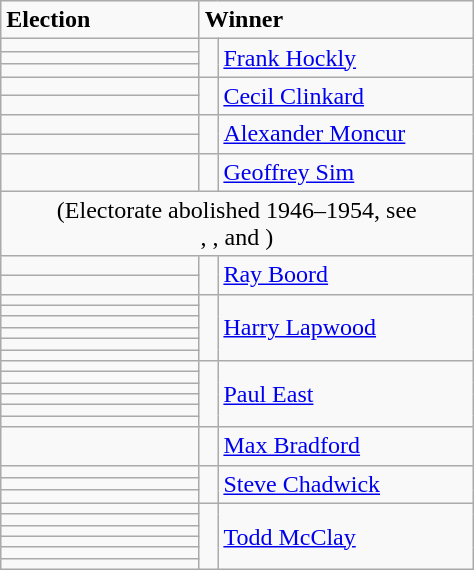<table class="wikitable">
<tr>
<td width=125><strong>Election</strong></td>
<td width=175 colspan=2><strong>Winner</strong></td>
</tr>
<tr>
<td></td>
<td width=5 rowspan=3 bgcolor=></td>
<td rowspan=3><a href='#'>Frank Hockly</a></td>
</tr>
<tr>
<td></td>
</tr>
<tr>
<td></td>
</tr>
<tr>
<td></td>
<td rowspan=2 bgcolor=></td>
<td rowspan=2><a href='#'>Cecil Clinkard</a></td>
</tr>
<tr>
<td></td>
</tr>
<tr>
<td></td>
<td rowspan=2 bgcolor=></td>
<td rowspan=2><a href='#'>Alexander Moncur</a></td>
</tr>
<tr>
<td></td>
</tr>
<tr>
<td></td>
<td bgcolor=></td>
<td><a href='#'>Geoffrey Sim</a></td>
</tr>
<tr>
<td colspan=3 align=center><span>(Electorate abolished 1946–1954, see<br>, , and )</span></td>
</tr>
<tr>
<td></td>
<td rowspan=2 bgcolor=></td>
<td rowspan=2><a href='#'>Ray Boord</a></td>
</tr>
<tr>
<td></td>
</tr>
<tr>
<td></td>
<td rowspan=6 bgcolor=></td>
<td rowspan=6><a href='#'>Harry Lapwood</a></td>
</tr>
<tr>
<td></td>
</tr>
<tr>
<td></td>
</tr>
<tr>
<td></td>
</tr>
<tr>
<td></td>
</tr>
<tr>
<td></td>
</tr>
<tr>
<td></td>
<td rowspan=6 bgcolor=></td>
<td rowspan=6><a href='#'>Paul East</a></td>
</tr>
<tr>
<td></td>
</tr>
<tr>
<td></td>
</tr>
<tr>
<td></td>
</tr>
<tr>
<td></td>
</tr>
<tr>
<td></td>
</tr>
<tr>
<td></td>
<td bgcolor=></td>
<td><a href='#'>Max Bradford</a></td>
</tr>
<tr>
<td></td>
<td rowspan=3 bgcolor=></td>
<td rowspan=3><a href='#'>Steve Chadwick</a></td>
</tr>
<tr>
<td></td>
</tr>
<tr>
<td></td>
</tr>
<tr>
<td></td>
<td rowspan=6 bgcolor=></td>
<td rowspan=6><a href='#'>Todd McClay</a></td>
</tr>
<tr>
<td></td>
</tr>
<tr>
<td></td>
</tr>
<tr>
<td></td>
</tr>
<tr>
<td></td>
</tr>
<tr>
<td></td>
</tr>
</table>
